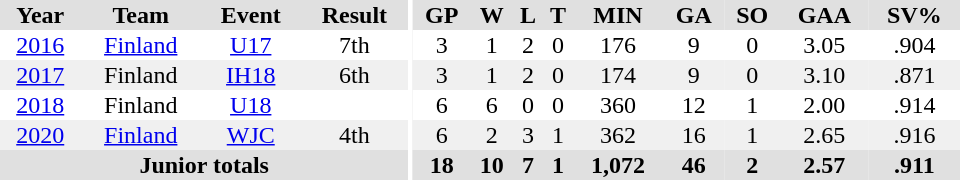<table border="0" cellpadding="1" cellspacing="0" ID="Table3" style="text-align:center; width:40em;">
<tr bgcolor="#e0e0e0">
<th>Year</th>
<th>Team</th>
<th>Event</th>
<th>Result</th>
<th rowspan="99" bgcolor="#ffffff"></th>
<th>GP</th>
<th>W</th>
<th>L</th>
<th>T</th>
<th>MIN</th>
<th>GA</th>
<th>SO</th>
<th>GAA</th>
<th>SV%</th>
</tr>
<tr>
<td><a href='#'>2016</a></td>
<td><a href='#'>Finland</a></td>
<td><a href='#'>U17</a></td>
<td>7th</td>
<td>3</td>
<td>1</td>
<td>2</td>
<td>0</td>
<td>176</td>
<td>9</td>
<td>0</td>
<td>3.05</td>
<td>.904</td>
</tr>
<tr bgcolor="#f0f0f0">
<td><a href='#'>2017</a></td>
<td>Finland</td>
<td><a href='#'>IH18</a></td>
<td>6th</td>
<td>3</td>
<td>1</td>
<td>2</td>
<td>0</td>
<td>174</td>
<td>9</td>
<td>0</td>
<td>3.10</td>
<td>.871</td>
</tr>
<tr>
<td><a href='#'>2018</a></td>
<td>Finland</td>
<td><a href='#'>U18</a></td>
<td></td>
<td>6</td>
<td>6</td>
<td>0</td>
<td>0</td>
<td>360</td>
<td>12</td>
<td>1</td>
<td>2.00</td>
<td>.914</td>
</tr>
<tr bgcolor="#f0f0f0">
<td><a href='#'>2020</a></td>
<td><a href='#'>Finland</a></td>
<td><a href='#'>WJC</a></td>
<td>4th</td>
<td>6</td>
<td>2</td>
<td>3</td>
<td>1</td>
<td>362</td>
<td>16</td>
<td>1</td>
<td>2.65</td>
<td>.916</td>
</tr>
<tr bgcolor="#e0e0e0">
<th colspan="4">Junior totals</th>
<th>18</th>
<th>10</th>
<th>7</th>
<th>1</th>
<th>1,072</th>
<th>46</th>
<th>2</th>
<th>2.57</th>
<th>.911</th>
</tr>
</table>
